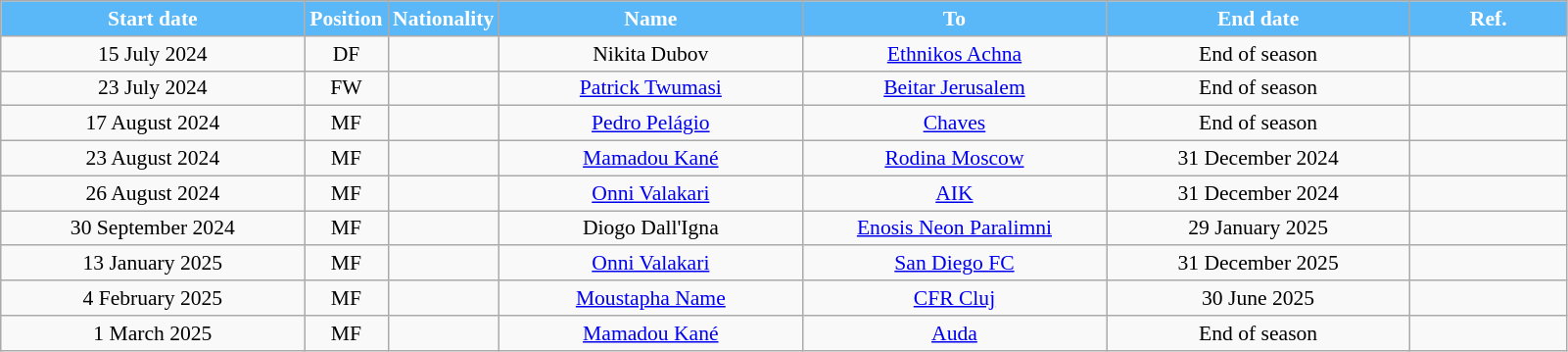<table class="wikitable"  style="text-align:center; font-size:90%; ">
<tr>
<th style="background:#5BB8F8; color:white; width:200px;">Start date</th>
<th style="background:#5BB8F8; color:white; width:50px;">Position</th>
<th style="background:#5BB8F8; color:white; width:50px;">Nationality</th>
<th style="background:#5BB8F8; color:white; width:200px;">Name</th>
<th style="background:#5BB8F8; color:white; width:200px;">To</th>
<th style="background:#5BB8F8; color:white; width:200px;">End date</th>
<th style="background:#5BB8F8; color:white; width:100px;">Ref.</th>
</tr>
<tr>
<td>15 July 2024</td>
<td>DF</td>
<td></td>
<td>Nikita Dubov</td>
<td><a href='#'>Ethnikos Achna</a></td>
<td>End of season</td>
<td></td>
</tr>
<tr>
<td>23 July 2024</td>
<td>FW</td>
<td></td>
<td><a href='#'>Patrick Twumasi</a></td>
<td><a href='#'>Beitar Jerusalem</a></td>
<td>End of season</td>
<td></td>
</tr>
<tr>
<td>17 August 2024</td>
<td>MF</td>
<td></td>
<td><a href='#'>Pedro Pelágio</a></td>
<td><a href='#'>Chaves</a></td>
<td>End of season</td>
<td></td>
</tr>
<tr>
<td>23 August 2024</td>
<td>MF</td>
<td></td>
<td><a href='#'>Mamadou Kané</a></td>
<td><a href='#'>Rodina Moscow</a></td>
<td>31 December 2024</td>
<td></td>
</tr>
<tr>
<td>26 August 2024</td>
<td>MF</td>
<td></td>
<td><a href='#'>Onni Valakari</a></td>
<td><a href='#'>AIK</a></td>
<td>31 December 2024</td>
<td></td>
</tr>
<tr>
<td>30 September 2024</td>
<td>MF</td>
<td></td>
<td>Diogo Dall'Igna</td>
<td><a href='#'>Enosis Neon Paralimni</a></td>
<td>29 January 2025</td>
<td></td>
</tr>
<tr>
<td>13 January 2025</td>
<td>MF</td>
<td></td>
<td><a href='#'>Onni Valakari</a></td>
<td><a href='#'>San Diego FC</a></td>
<td>31 December 2025</td>
<td></td>
</tr>
<tr>
<td>4 February 2025</td>
<td>MF</td>
<td></td>
<td><a href='#'>Moustapha Name</a></td>
<td><a href='#'>CFR Cluj</a></td>
<td>30 June 2025</td>
<td></td>
</tr>
<tr>
<td>1 March 2025</td>
<td>MF</td>
<td></td>
<td><a href='#'>Mamadou Kané</a></td>
<td><a href='#'>Auda</a></td>
<td>End of season</td>
<td></td>
</tr>
</table>
